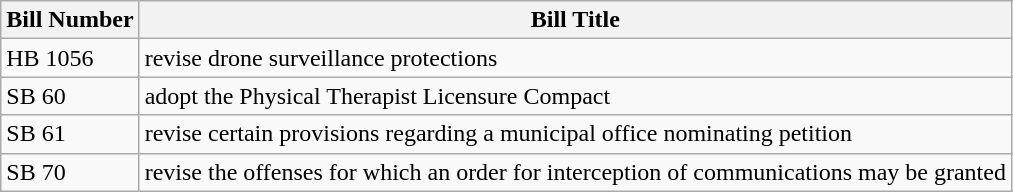<table class="wikitable">
<tr>
<th>Bill Number</th>
<th>Bill Title</th>
</tr>
<tr>
<td>HB 1056</td>
<td>revise drone surveillance protections</td>
</tr>
<tr>
<td>SB 60</td>
<td>adopt the Physical Therapist Licensure Compact</td>
</tr>
<tr>
<td>SB 61</td>
<td>revise certain provisions regarding a municipal office nominating petition</td>
</tr>
<tr>
<td>SB 70</td>
<td>revise the offenses for which an order for interception of communications may be granted</td>
</tr>
</table>
